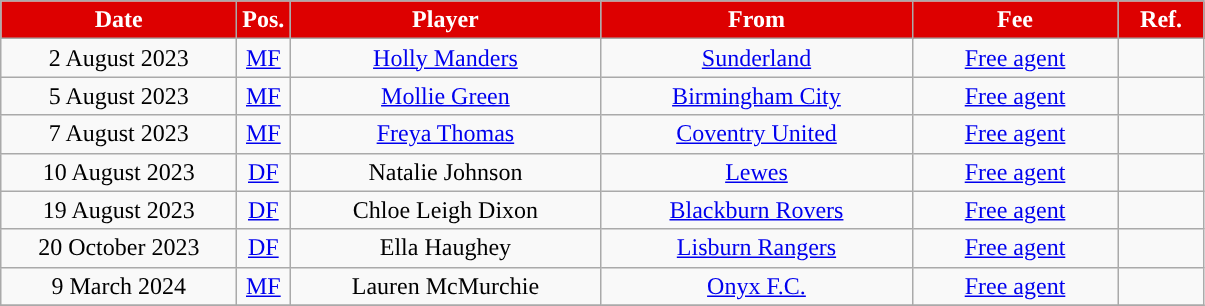<table class="wikitable" style="text-align:center;">
<tr>
<th style="background:#DD0000; color:#FFFFFF; width:150px;">Date</th>
<th style="background:#DD0000; color:#FFFFFF; width:20px;">Pos.</th>
<th style="background:#DD0000; color:#FFFFFF; width:200px;">Player</th>
<th style="background:#DD0000; color:#FFFFFF; width:200px;">From</th>
<th style="background:#DD0000; color:#FFFFFF; width:130px;">Fee</th>
<th style="background:#DD0000; color:#FFFFFF; width:50px;">Ref.</th>
</tr>
<tr>
<td>2 August 2023</td>
<td><a href='#'>MF</a></td>
<td><a href='#'>Holly Manders</a></td>
<td><a href='#'>Sunderland</a></td>
<td><a href='#'>Free agent</a></td>
<td></td>
</tr>
<tr>
<td>5 August 2023</td>
<td><a href='#'>MF</a></td>
<td><a href='#'>Mollie Green</a></td>
<td><a href='#'>Birmingham City</a></td>
<td><a href='#'>Free agent</a></td>
<td></td>
</tr>
<tr>
<td>7 August 2023</td>
<td><a href='#'>MF</a></td>
<td><a href='#'>Freya Thomas</a></td>
<td><a href='#'>Coventry United</a></td>
<td><a href='#'>Free agent</a></td>
<td></td>
</tr>
<tr>
<td>10 August 2023</td>
<td><a href='#'>DF</a></td>
<td>Natalie Johnson</td>
<td><a href='#'>Lewes</a></td>
<td><a href='#'>Free agent</a></td>
<td></td>
</tr>
<tr>
<td>19 August 2023</td>
<td><a href='#'>DF</a></td>
<td>Chloe Leigh Dixon</td>
<td><a href='#'>Blackburn Rovers</a></td>
<td><a href='#'>Free agent</a></td>
<td></td>
</tr>
<tr>
<td>20 October 2023</td>
<td><a href='#'>DF</a></td>
<td>Ella Haughey</td>
<td><a href='#'>Lisburn Rangers</a></td>
<td><a href='#'>Free agent</a></td>
<td></td>
</tr>
<tr>
<td>9 March 2024</td>
<td><a href='#'>MF</a></td>
<td>Lauren McMurchie</td>
<td><a href='#'>Onyx F.C.</a></td>
<td><a href='#'>Free agent</a></td>
<td></td>
</tr>
<tr>
</tr>
</table>
